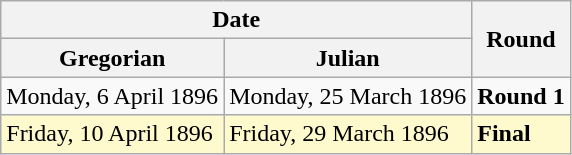<table class="wikitable">
<tr>
<th colspan=2>Date</th>
<th rowspan=2>Round</th>
</tr>
<tr>
<th>Gregorian</th>
<th>Julian</th>
</tr>
<tr>
<td>Monday, 6 April 1896</td>
<td>Monday, 25 March 1896</td>
<td><strong>Round 1</strong></td>
</tr>
<tr>
<td style=background:lemonchiffon>Friday, 10 April 1896</td>
<td style=background:lemonchiffon>Friday, 29 March 1896</td>
<td style=background:lemonchiffon><strong>Final</strong></td>
</tr>
</table>
